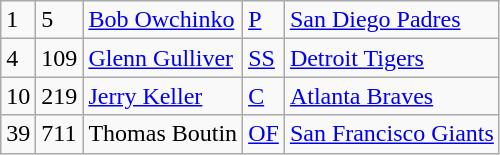<table class="wikitable">
<tr>
<td>1</td>
<td>5</td>
<td><a href='#'>Bob Owchinko</a></td>
<td><a href='#'>P</a></td>
<td><a href='#'>San Diego Padres</a></td>
</tr>
<tr>
<td>4</td>
<td>109</td>
<td><a href='#'>Glenn Gulliver</a></td>
<td><a href='#'>SS</a></td>
<td><a href='#'>Detroit Tigers</a></td>
</tr>
<tr>
<td>10</td>
<td>219</td>
<td><a href='#'>Jerry Keller</a></td>
<td><a href='#'>C</a></td>
<td><a href='#'>Atlanta Braves</a></td>
</tr>
<tr>
<td>39</td>
<td>711</td>
<td>Thomas Boutin</td>
<td><a href='#'>OF</a></td>
<td><a href='#'>San Francisco Giants</a></td>
</tr>
</table>
